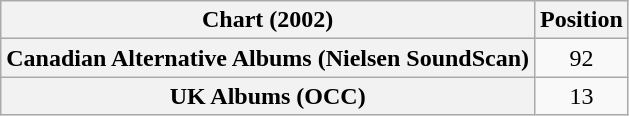<table class="wikitable plainrowheaders" style="text-align:center">
<tr>
<th>Chart (2002)</th>
<th>Position</th>
</tr>
<tr>
<th scope="row">Canadian Alternative Albums (Nielsen SoundScan)</th>
<td>92</td>
</tr>
<tr>
<th scope="row">UK Albums (OCC)</th>
<td>13</td>
</tr>
</table>
